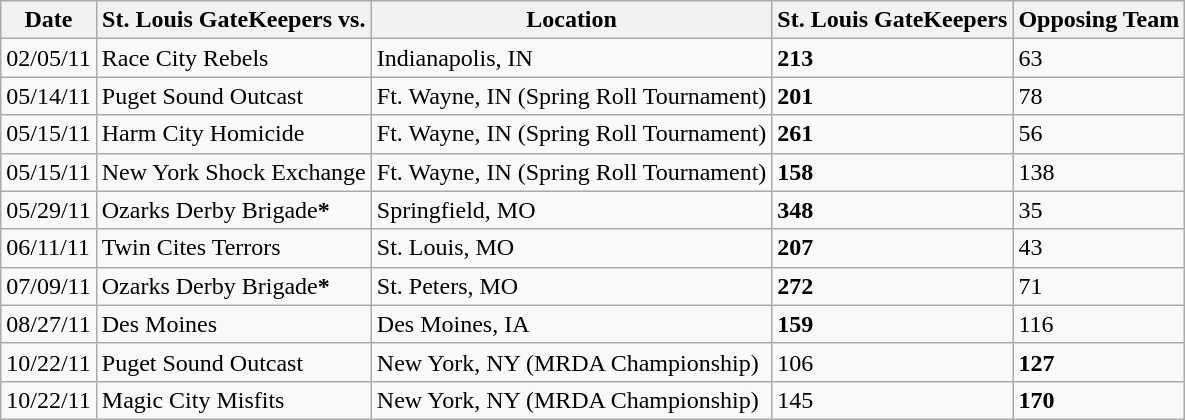<table class="wikitable">
<tr>
<th>Date</th>
<th>St. Louis GateKeepers vs.</th>
<th>Location</th>
<th>St. Louis GateKeepers</th>
<th>Opposing Team</th>
</tr>
<tr>
<td>02/05/11</td>
<td>Race City Rebels</td>
<td>Indianapolis, IN</td>
<td><strong>213</strong></td>
<td>63</td>
</tr>
<tr>
<td>05/14/11</td>
<td>Puget Sound Outcast</td>
<td>Ft. Wayne, IN (Spring Roll Tournament)</td>
<td><strong>201</strong></td>
<td>78</td>
</tr>
<tr>
<td>05/15/11</td>
<td>Harm City Homicide</td>
<td>Ft. Wayne, IN (Spring Roll Tournament)</td>
<td><strong>261</strong></td>
<td>56</td>
</tr>
<tr>
<td>05/15/11</td>
<td>New York Shock Exchange</td>
<td>Ft. Wayne, IN (Spring Roll Tournament)</td>
<td><strong>158</strong></td>
<td>138</td>
</tr>
<tr>
<td>05/29/11</td>
<td>Ozarks Derby Brigade<strong>*</strong></td>
<td>Springfield, MO</td>
<td><strong>348</strong></td>
<td>35</td>
</tr>
<tr>
<td>06/11/11</td>
<td>Twin Cites Terrors</td>
<td>St. Louis, MO</td>
<td><strong>207</strong></td>
<td>43</td>
</tr>
<tr>
<td>07/09/11</td>
<td>Ozarks Derby Brigade<strong>*</strong></td>
<td>St. Peters, MO</td>
<td><strong>272</strong></td>
<td>71</td>
</tr>
<tr>
<td>08/27/11</td>
<td>Des Moines</td>
<td>Des Moines, IA</td>
<td><strong>159</strong></td>
<td>116</td>
</tr>
<tr>
<td>10/22/11</td>
<td>Puget Sound Outcast</td>
<td>New York, NY (MRDA Championship)</td>
<td>106</td>
<td><strong>127</strong></td>
</tr>
<tr>
<td>10/22/11</td>
<td>Magic City Misfits</td>
<td>New York, NY (MRDA Championship)</td>
<td>145</td>
<td><strong>170</strong></td>
</tr>
</table>
